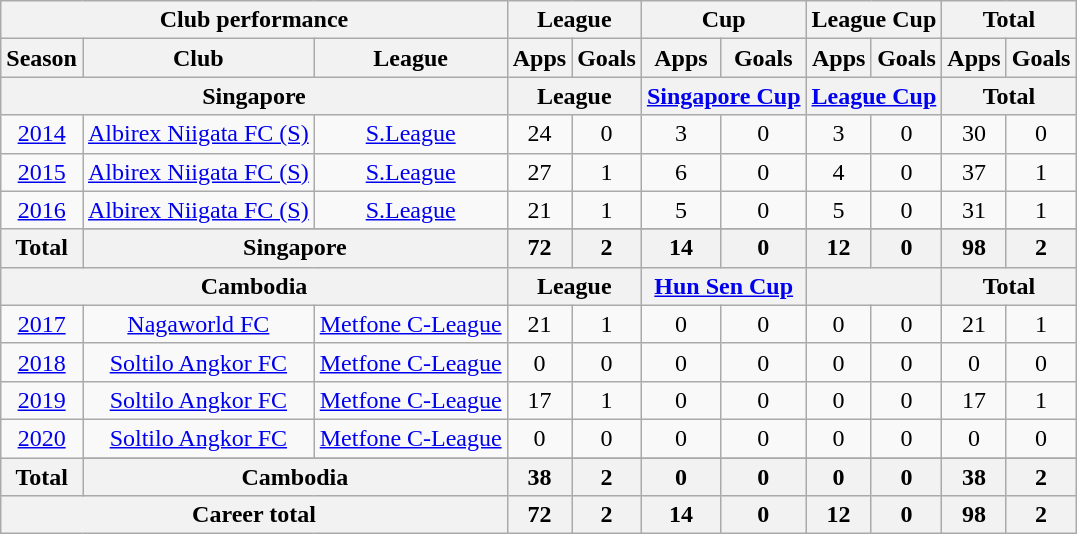<table class="wikitable" style="text-align:center">
<tr>
<th colspan=3>Club performance</th>
<th colspan=2>League</th>
<th colspan=2>Cup</th>
<th colspan=2>League Cup</th>
<th colspan=2>Total</th>
</tr>
<tr>
<th>Season</th>
<th>Club</th>
<th>League</th>
<th>Apps</th>
<th>Goals</th>
<th>Apps</th>
<th>Goals</th>
<th>Apps</th>
<th>Goals</th>
<th>Apps</th>
<th>Goals</th>
</tr>
<tr>
<th colspan=3>Singapore</th>
<th colspan=2>League</th>
<th colspan=2><a href='#'>Singapore Cup</a></th>
<th colspan=2><a href='#'>League Cup</a></th>
<th colspan=2>Total</th>
</tr>
<tr>
<td><a href='#'>2014</a></td>
<td><a href='#'>Albirex Niigata FC (S)</a></td>
<td><a href='#'>S.League</a></td>
<td>24</td>
<td>0</td>
<td>3</td>
<td>0</td>
<td>3</td>
<td>0</td>
<td>30</td>
<td>0</td>
</tr>
<tr>
<td><a href='#'>2015</a></td>
<td><a href='#'>Albirex Niigata FC (S)</a></td>
<td><a href='#'>S.League</a></td>
<td>27</td>
<td>1</td>
<td>6</td>
<td>0</td>
<td>4</td>
<td>0</td>
<td>37</td>
<td>1</td>
</tr>
<tr>
<td><a href='#'>2016</a></td>
<td><a href='#'>Albirex Niigata FC (S)</a></td>
<td><a href='#'>S.League</a></td>
<td>21</td>
<td>1</td>
<td>5</td>
<td>0</td>
<td>5</td>
<td>0</td>
<td>31</td>
<td>1</td>
</tr>
<tr>
<th rowspan=2>Total</th>
</tr>
<tr>
<th colspan=2>Singapore</th>
<th>72</th>
<th>2</th>
<th>14</th>
<th>0</th>
<th>12</th>
<th>0</th>
<th>98</th>
<th>2</th>
</tr>
<tr>
<th colspan=3>Cambodia</th>
<th colspan=2>League</th>
<th colspan=2><a href='#'>Hun Sen Cup</a></th>
<th colspan=2></th>
<th colspan=2>Total</th>
</tr>
<tr>
<td><a href='#'>2017</a></td>
<td><a href='#'>Nagaworld FC</a></td>
<td><a href='#'>Metfone C-League</a></td>
<td>21</td>
<td>1</td>
<td>0</td>
<td>0</td>
<td>0</td>
<td>0</td>
<td>21</td>
<td>1</td>
</tr>
<tr>
<td><a href='#'>2018</a></td>
<td><a href='#'>Soltilo Angkor FC</a></td>
<td><a href='#'>Metfone C-League</a></td>
<td>0</td>
<td>0</td>
<td>0</td>
<td>0</td>
<td>0</td>
<td>0</td>
<td>0</td>
<td>0</td>
</tr>
<tr>
<td><a href='#'>2019</a></td>
<td><a href='#'>Soltilo Angkor FC</a></td>
<td><a href='#'>Metfone C-League</a></td>
<td>17</td>
<td>1</td>
<td>0</td>
<td>0</td>
<td>0</td>
<td>0</td>
<td>17</td>
<td>1</td>
</tr>
<tr>
<td><a href='#'>2020</a></td>
<td><a href='#'>Soltilo Angkor FC</a></td>
<td><a href='#'>Metfone C-League</a></td>
<td>0</td>
<td>0</td>
<td>0</td>
<td>0</td>
<td>0</td>
<td>0</td>
<td>0</td>
<td>0</td>
</tr>
<tr>
<th rowspan=2>Total</th>
</tr>
<tr>
<th colspan=2>Cambodia</th>
<th>38</th>
<th>2</th>
<th>0</th>
<th>0</th>
<th>0</th>
<th>0</th>
<th>38</th>
<th>2</th>
</tr>
<tr>
<th colspan=3>Career total</th>
<th>72</th>
<th>2</th>
<th>14</th>
<th>0</th>
<th>12</th>
<th>0</th>
<th>98</th>
<th>2</th>
</tr>
</table>
